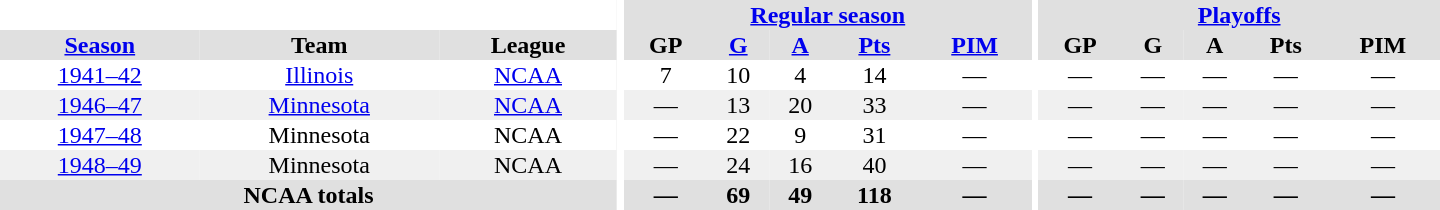<table border="0" cellpadding="1" cellspacing="0" style="text-align:center; width:60em">
<tr bgcolor="#e0e0e0">
<th colspan="3" bgcolor="#ffffff"></th>
<th rowspan="99" bgcolor="#ffffff"></th>
<th colspan="5"><a href='#'>Regular season</a></th>
<th rowspan="99" bgcolor="#ffffff"></th>
<th colspan="5"><a href='#'>Playoffs</a></th>
</tr>
<tr bgcolor="#e0e0e0">
<th><a href='#'>Season</a></th>
<th>Team</th>
<th>League</th>
<th>GP</th>
<th><a href='#'>G</a></th>
<th><a href='#'>A</a></th>
<th><a href='#'>Pts</a></th>
<th><a href='#'>PIM</a></th>
<th>GP</th>
<th>G</th>
<th>A</th>
<th>Pts</th>
<th>PIM</th>
</tr>
<tr>
<td><a href='#'>1941–42</a></td>
<td><a href='#'>Illinois</a></td>
<td><a href='#'>NCAA</a></td>
<td>7</td>
<td>10</td>
<td>4</td>
<td>14</td>
<td>—</td>
<td>—</td>
<td>—</td>
<td>—</td>
<td>—</td>
<td>—</td>
</tr>
<tr bgcolor="#f0f0f0">
<td><a href='#'>1946–47</a></td>
<td><a href='#'>Minnesota</a></td>
<td><a href='#'>NCAA</a></td>
<td>—</td>
<td>13</td>
<td>20</td>
<td>33</td>
<td>—</td>
<td>—</td>
<td>—</td>
<td>—</td>
<td>—</td>
<td>—</td>
</tr>
<tr>
<td><a href='#'>1947–48</a></td>
<td>Minnesota</td>
<td>NCAA</td>
<td>—</td>
<td>22</td>
<td>9</td>
<td>31</td>
<td>—</td>
<td>—</td>
<td>—</td>
<td>—</td>
<td>—</td>
<td>—</td>
</tr>
<tr bgcolor="#f0f0f0">
<td><a href='#'>1948–49</a></td>
<td>Minnesota</td>
<td>NCAA</td>
<td>—</td>
<td>24</td>
<td>16</td>
<td>40</td>
<td>—</td>
<td>—</td>
<td>—</td>
<td>—</td>
<td>—</td>
<td>—</td>
</tr>
<tr bgcolor="#e0e0e0">
<th colspan="3">NCAA totals</th>
<th>—</th>
<th>69</th>
<th>49</th>
<th>118</th>
<th>—</th>
<th>—</th>
<th>—</th>
<th>—</th>
<th>—</th>
<th>—</th>
</tr>
</table>
